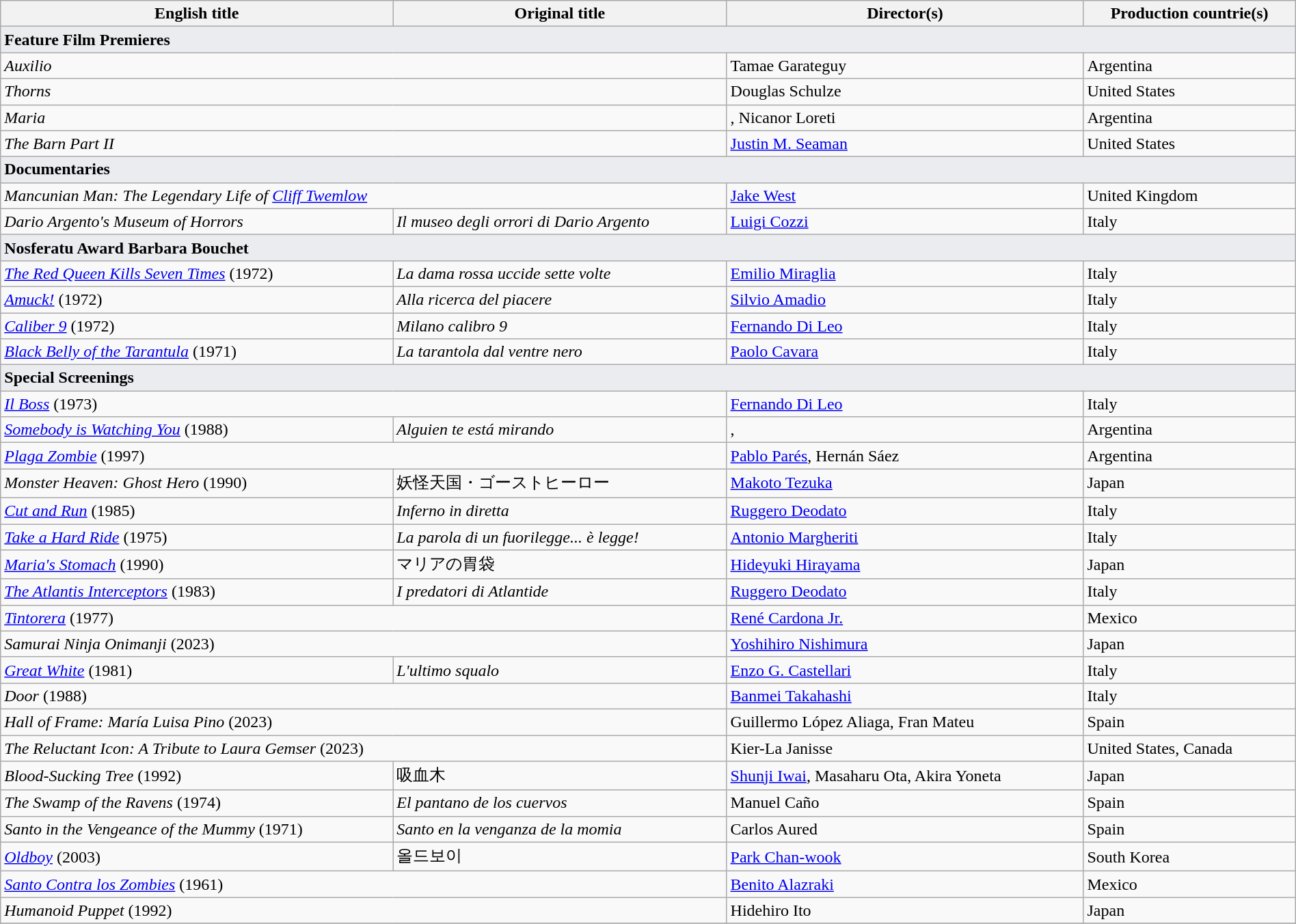<table class="sortable wikitable" style="width:100%; margin-bottom:4px" cellpadding="5">
<tr>
<th scope="col">English title</th>
<th scope="col">Original title</th>
<th scope="col">Director(s)</th>
<th scope="col">Production countrie(s)</th>
</tr>
<tr>
<td colspan=4 class="center" style="padding-center:120px; background-color:#EAECF0"><strong>Feature Film Premieres</strong></td>
</tr>
<tr>
<td colspan="2"><em>Auxilio</em></td>
<td>Tamae Garateguy</td>
<td>Argentina</td>
</tr>
<tr>
<td colspan="2"><em>Thorns</em></td>
<td>Douglas Schulze</td>
<td>United States</td>
</tr>
<tr>
<td colspan="2"><em>Maria</em></td>
<td>, Nicanor Loreti</td>
<td>Argentina</td>
</tr>
<tr>
<td colspan="2"><em>The Barn Part II</em></td>
<td><a href='#'>Justin M. Seaman</a></td>
<td>United States</td>
</tr>
<tr>
<td colspan=4 class="center" style="padding-center:120px; background-color:#EAECF0"><strong>Documentaries</strong></td>
</tr>
<tr>
<td colspan="2"><em>Mancunian Man: The Legendary Life of <a href='#'>Cliff Twemlow</a></em></td>
<td><a href='#'>Jake West</a></td>
<td>United Kingdom</td>
</tr>
<tr>
<td><em>Dario Argento's Museum of Horrors</em></td>
<td><em>Il museo degli orrori di Dario Argento</em></td>
<td><a href='#'>Luigi Cozzi</a></td>
<td>Italy</td>
</tr>
<tr>
<td colspan=4 class="center" style="padding-center:120px; background-color:#EAECF0"><strong>Nosferatu Award Barbara Bouchet</strong></td>
</tr>
<tr>
<td><em><a href='#'>The Red Queen Kills Seven Times</a></em> (1972)</td>
<td><em>La dama rossa uccide sette volte</em></td>
<td><a href='#'>Emilio Miraglia</a></td>
<td>Italy</td>
</tr>
<tr>
<td><em><a href='#'>Amuck!</a></em> (1972)</td>
<td><em>Alla ricerca del piacere</em></td>
<td><a href='#'>Silvio Amadio</a></td>
<td>Italy</td>
</tr>
<tr>
<td><em><a href='#'>Caliber 9</a></em> (1972)</td>
<td><em>Milano calibro 9</em></td>
<td><a href='#'>Fernando Di Leo</a></td>
<td>Italy</td>
</tr>
<tr>
<td><em><a href='#'>Black Belly of the Tarantula</a></em> (1971)</td>
<td><em>La tarantola dal ventre nero</em></td>
<td><a href='#'>Paolo Cavara</a></td>
<td>Italy</td>
</tr>
<tr>
<td colspan=4 class="center" style="padding-center:120px; background-color:#EAECF0"><strong>Special Screenings</strong></td>
</tr>
<tr>
<td colspan="2"><em><a href='#'>Il Boss</a></em> (1973)</td>
<td><a href='#'>Fernando Di Leo</a></td>
<td>Italy</td>
</tr>
<tr>
<td><em><a href='#'>Somebody is Watching You</a></em> (1988)</td>
<td><em>Alguien te está mirando</em></td>
<td>, </td>
<td>Argentina</td>
</tr>
<tr>
<td colspan="2"><em><a href='#'>Plaga Zombie</a></em> (1997)</td>
<td><a href='#'>Pablo Parés</a>, Hernán Sáez</td>
<td>Argentina</td>
</tr>
<tr>
<td><em>Monster Heaven: Ghost Hero</em> (1990)</td>
<td>妖怪天国・ゴーストヒーロー</td>
<td><a href='#'>Makoto Tezuka</a></td>
<td>Japan</td>
</tr>
<tr>
<td><em><a href='#'>Cut and Run</a></em> (1985)</td>
<td><em>Inferno in diretta</em></td>
<td><a href='#'>Ruggero Deodato</a></td>
<td>Italy</td>
</tr>
<tr>
<td><em><a href='#'>Take a Hard Ride</a></em> (1975)</td>
<td><em>La parola di un fuorilegge... è legge!</em></td>
<td><a href='#'>Antonio Margheriti</a></td>
<td>Italy</td>
</tr>
<tr>
<td><em><a href='#'>Maria's Stomach</a></em> (1990)</td>
<td>マリアの胃袋</td>
<td><a href='#'>Hideyuki Hirayama</a></td>
<td>Japan</td>
</tr>
<tr>
<td><em><a href='#'>The Atlantis Interceptors</a></em> (1983)</td>
<td><em>I predatori di Atlantide</em></td>
<td><a href='#'>Ruggero Deodato</a></td>
<td>Italy</td>
</tr>
<tr>
<td colspan="2"><em><a href='#'>Tintorera</a></em> (1977)</td>
<td><a href='#'>René Cardona Jr.</a></td>
<td>Mexico</td>
</tr>
<tr>
<td colspan="2"><em>Samurai Ninja Onimanji</em> (2023)</td>
<td><a href='#'>Yoshihiro Nishimura</a></td>
<td>Japan</td>
</tr>
<tr>
<td><em><a href='#'>Great White</a></em> (1981)</td>
<td><em>L'ultimo squalo</em></td>
<td><a href='#'>Enzo G. Castellari</a></td>
<td>Italy</td>
</tr>
<tr>
<td colspan="2"><em>Door</em> (1988)</td>
<td><a href='#'>Banmei Takahashi</a></td>
<td>Italy</td>
</tr>
<tr>
<td colspan="2"><em>Hall of Frame: María Luisa Pino</em> (2023)</td>
<td>Guillermo López Aliaga,  Fran Mateu</td>
<td>Spain</td>
</tr>
<tr>
<td colspan="2"><em>The Reluctant Icon: A Tribute to Laura Gemser</em> (2023)</td>
<td>Kier-La Janisse</td>
<td>United States, Canada</td>
</tr>
<tr>
<td><em>Blood-Sucking Tree</em> (1992)</td>
<td>吸血木</td>
<td><a href='#'>Shunji Iwai</a>, Masaharu Ota, Akira Yoneta</td>
<td>Japan</td>
</tr>
<tr>
<td><em>The Swamp of the Ravens</em> (1974)</td>
<td><em>El pantano de los cuervos</em></td>
<td>Manuel Caño</td>
<td>Spain</td>
</tr>
<tr>
<td><em>Santo in the Vengeance of the Mummy</em> (1971)</td>
<td><em>Santo en la venganza de la momia</em></td>
<td>Carlos Aured</td>
<td>Spain</td>
</tr>
<tr>
<td><em><a href='#'>Oldboy</a></em> (2003)</td>
<td>올드보이</td>
<td><a href='#'>Park Chan-wook</a></td>
<td>South Korea</td>
</tr>
<tr>
<td colspan="2"><em><a href='#'>Santo Contra los Zombies</a></em> (1961)</td>
<td><a href='#'>Benito Alazraki</a></td>
<td>Mexico</td>
</tr>
<tr>
<td colspan="2"><em>Humanoid Puppet</em> (1992)</td>
<td>Hidehiro Ito</td>
<td>Japan</td>
</tr>
<tr>
</tr>
</table>
